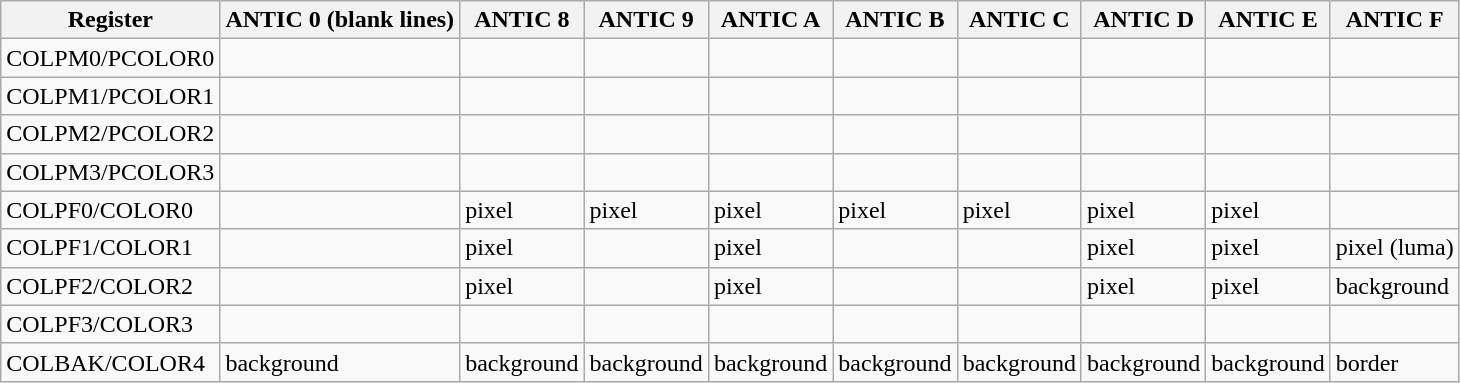<table class="wikitable">
<tr>
<th>Register</th>
<th>ANTIC 0 (blank lines)</th>
<th>ANTIC 8</th>
<th>ANTIC 9</th>
<th>ANTIC A</th>
<th>ANTIC B</th>
<th>ANTIC C</th>
<th>ANTIC D</th>
<th>ANTIC E</th>
<th>ANTIC F</th>
</tr>
<tr>
<td>COLPM0/PCOLOR0</td>
<td></td>
<td></td>
<td></td>
<td></td>
<td></td>
<td></td>
<td></td>
<td></td>
<td></td>
</tr>
<tr>
<td>COLPM1/PCOLOR1</td>
<td></td>
<td></td>
<td></td>
<td></td>
<td></td>
<td></td>
<td></td>
<td></td>
<td></td>
</tr>
<tr>
<td>COLPM2/PCOLOR2</td>
<td></td>
<td></td>
<td></td>
<td></td>
<td></td>
<td></td>
<td></td>
<td></td>
<td></td>
</tr>
<tr>
<td>COLPM3/PCOLOR3</td>
<td></td>
<td></td>
<td></td>
<td></td>
<td></td>
<td></td>
<td></td>
<td></td>
<td></td>
</tr>
<tr>
<td>COLPF0/COLOR0</td>
<td></td>
<td>pixel</td>
<td>pixel</td>
<td>pixel</td>
<td>pixel</td>
<td>pixel</td>
<td>pixel</td>
<td>pixel</td>
<td></td>
</tr>
<tr>
<td>COLPF1/COLOR1</td>
<td></td>
<td>pixel</td>
<td></td>
<td>pixel</td>
<td></td>
<td></td>
<td>pixel</td>
<td>pixel</td>
<td>pixel (luma)</td>
</tr>
<tr>
<td>COLPF2/COLOR2</td>
<td></td>
<td>pixel</td>
<td></td>
<td>pixel</td>
<td></td>
<td></td>
<td>pixel</td>
<td>pixel</td>
<td>background</td>
</tr>
<tr>
<td>COLPF3/COLOR3</td>
<td></td>
<td></td>
<td></td>
<td></td>
<td></td>
<td></td>
<td></td>
<td></td>
<td></td>
</tr>
<tr>
<td>COLBAK/COLOR4</td>
<td>background</td>
<td>background</td>
<td>background</td>
<td>background</td>
<td>background</td>
<td>background</td>
<td>background</td>
<td>background</td>
<td>border</td>
</tr>
</table>
